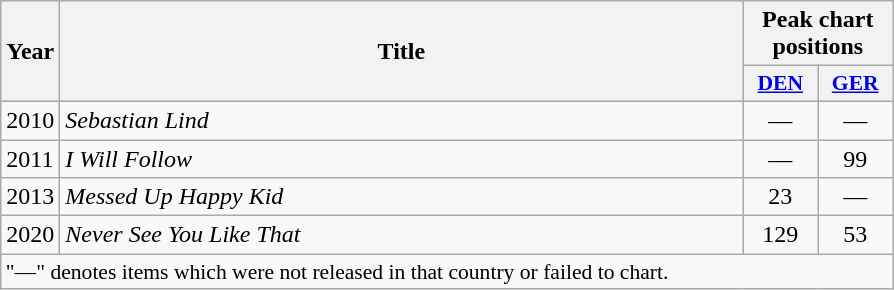<table class="wikitable plainrowheaders" border="1">
<tr>
<th scope="col" rowspan="2">Year</th>
<th scope="col" rowspan="2" style="width:28em;">Title</th>
<th scope="col" colspan="2">Peak chart positions</th>
</tr>
<tr>
<th scope="col" style="width:3em;font-size:90%;"><a href='#'>DEN</a><br></th>
<th scope="col" style="width:3em;font-size:90%;"><a href='#'>GER</a><br></th>
</tr>
<tr>
<td>2010</td>
<td><em>Sebastian Lind</em></td>
<td style="text-align:center;">—</td>
<td style="text-align:center;">—</td>
</tr>
<tr>
<td>2011</td>
<td><em>I Will Follow</em></td>
<td style="text-align:center;">—</td>
<td style="text-align:center;">99</td>
</tr>
<tr>
<td>2013</td>
<td><em>Messed Up Happy Kid</em></td>
<td style="text-align:center;">23</td>
<td style="text-align:center;">—</td>
</tr>
<tr>
<td>2020</td>
<td><em>Never See You Like That</em></td>
<td style="text-align:center;">129</td>
<td style="text-align:center;">53</td>
</tr>
<tr>
<td colspan="4" style="font-size:90%;" style="text-align:center;">"—" denotes items which were not released in that country or failed to chart.</td>
</tr>
</table>
